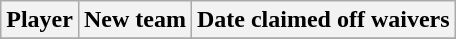<table class="wikitable">
<tr>
<th>Player</th>
<th>New team</th>
<th>Date claimed off waivers</th>
</tr>
<tr>
</tr>
</table>
